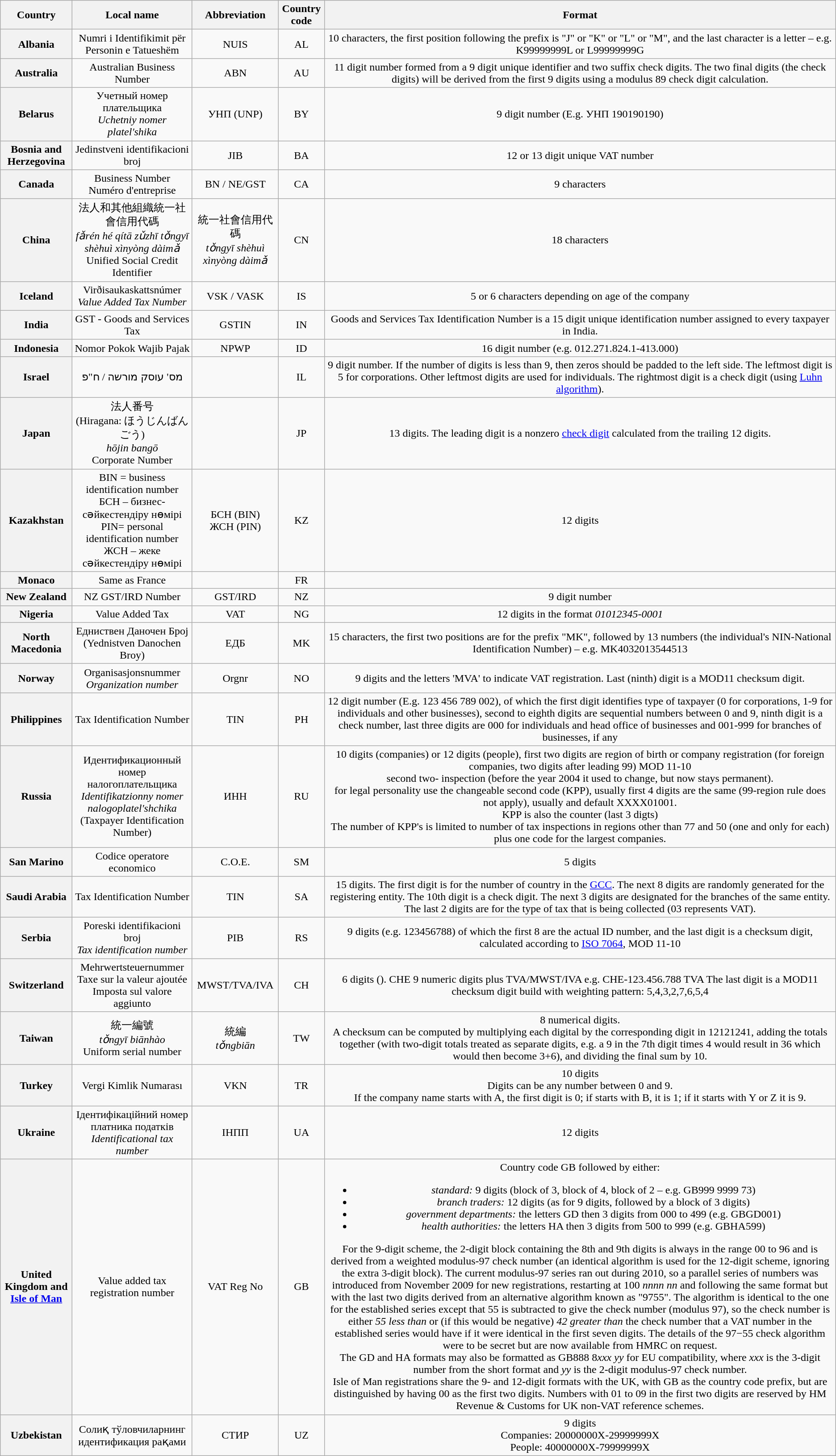<table style="text-align: center;" class="wikitable sortable">
<tr>
<th>Country</th>
<th>Local name</th>
<th>Abbreviation</th>
<th>Country code</th>
<th class=unsortable>Format</th>
</tr>
<tr>
<th>Albania</th>
<td>Numri i Identifikimit për Personin e Tatueshëm</td>
<td>NUIS</td>
<td>AL</td>
<td>10 characters, the first position following the prefix is "J" or "K" or "L" or "M", and the last character is a letter – e.g. K99999999L or L99999999G</td>
</tr>
<tr>
<th>Australia</th>
<td>Australian Business Number</td>
<td>ABN</td>
<td>AU</td>
<td>11 digit number formed from a 9 digit unique identifier and two suffix check digits. The two final digits (the check digits) will be derived from the first 9 digits using a modulus 89 check digit calculation.</td>
</tr>
<tr>
<th>Belarus</th>
<td>Учетный номер плательщика<br><em>Uchetniy nomer platel'shika</em></td>
<td>УНП (UNP)</td>
<td>BY</td>
<td>9 digit number (E.g. УНП 190190190)</td>
</tr>
<tr>
<th>Bosnia and Herzegovina</th>
<td>Jedinstveni identifikacioni broj</td>
<td>JIB</td>
<td>BA</td>
<td>12 or 13 digit unique VAT number </td>
</tr>
<tr>
<th>Canada</th>
<td>Business Number<br>Numéro d'entreprise</td>
<td>BN / NE/GST</td>
<td>CA</td>
<td>9 characters</td>
</tr>
<tr>
<th>China</th>
<td>法人和其他組織統一社會信用代碼<br><em>fǎrén hé qítā zǔzhī tǒngyī shèhuì xìnyòng dàimǎ</em><br>Unified Social Credit Identifier</td>
<td>統一社會信用代碼<br><em>tǒngyī shèhuì xìnyòng dàimǎ</em></td>
<td>CN</td>
<td>18 characters </td>
</tr>
<tr>
<th>Iceland</th>
<td>Virðisaukaskattsnúmer<br><em>Value Added Tax Number</em></td>
<td>VSK / VASK</td>
<td>IS</td>
<td>5 or 6 characters depending on age of the company</td>
</tr>
<tr>
<th>India</th>
<td>GST - Goods and Services Tax</td>
<td>GSTIN</td>
<td>IN</td>
<td>Goods and Services Tax Identification Number is a 15 digit unique identification number assigned to every taxpayer in India.</td>
</tr>
<tr>
<th>Indonesia</th>
<td>Nomor Pokok Wajib Pajak</td>
<td>NPWP</td>
<td>ID</td>
<td>16 digit number (e.g. 012.271.824.1-413.000)</td>
</tr>
<tr>
<th>Israel</th>
<td>מס' עוסק מורשה / ח"פ</td>
<td></td>
<td>IL</td>
<td>9 digit number. If the number of digits is less than 9, then zeros should be padded to the left side. The leftmost digit is 5 for corporations. Other leftmost digits are used for individuals. The rightmost digit is a check digit (using <a href='#'>Luhn algorithm</a>).</td>
</tr>
<tr>
<th>Japan</th>
<td>法人番号<br>(Hiragana: ほうじんばんごう)<br><em>hōjin bangō</em><br>Corporate Number</td>
<td></td>
<td>JP</td>
<td>13 digits. The leading digit is a nonzero <a href='#'>check digit</a> calculated from the trailing 12 digits.</td>
</tr>
<tr>
<th>Kazakhstan</th>
<td>BIN = business identification number<br>БСН – бизнес-сәйкестендіру нөмірі<br>PIN= personal identification number<br>ЖСН – жеке сәйкестендіру нөмірі</td>
<td>БСН (BIN)<br>ЖСН (PIN)</td>
<td>KZ</td>
<td>12 digits</td>
</tr>
<tr>
<th>Monaco</th>
<td>Same as France</td>
<td></td>
<td>FR</td>
<td></td>
</tr>
<tr>
<th>New Zealand</th>
<td>NZ GST/IRD Number</td>
<td>GST/IRD</td>
<td>NZ</td>
<td>9 digit number</td>
</tr>
<tr>
<th>Nigeria</th>
<td>Value Added Tax</td>
<td>VAT</td>
<td>NG</td>
<td>12 digits in the format <em>01012345-0001</em></td>
</tr>
<tr>
<th>North Macedonia</th>
<td>Едниствен Даночен Број<br>(Yednistven Danochen Broy)</td>
<td>ЕДБ</td>
<td>MK</td>
<td>15 characters, the first two positions are for the prefix "MK", followed by 13 numbers (the individual's NIN-National Identification Number) – e.g. MK4032013544513</td>
</tr>
<tr>
<th>Norway</th>
<td>Organisasjonsnummer<br><em>Organization number</em></td>
<td>Orgnr</td>
<td>NO</td>
<td>9 digits and the letters 'MVA' to indicate VAT registration. Last (ninth) digit is a MOD11 checksum digit.</td>
</tr>
<tr>
<th>Philippines</th>
<td>Tax Identification Number</td>
<td>TIN</td>
<td>PH</td>
<td>12 digit number (E.g. 123 456 789 002), of which the first digit identifies type of taxpayer (0 for corporations, 1-9 for individuals and other businesses), second to eighth digits are sequential numbers between 0 and 9, ninth digit is a check number, last three digits are 000 for individuals and head office of businesses and 001-999 for branches of businesses, if any</td>
</tr>
<tr>
<th>Russia</th>
<td>Идентификационный номер налогоплательщика<br><em>Identifikatzionny nomer nalogoplatel'shchika</em><br> (Taxpayer Identification Number)</td>
<td>ИНН</td>
<td>RU</td>
<td>10 digits (companies) or 12 digits (people), first two digits are region of birth or company registration (for foreign companies, two digits after leading 99) MOD 11-10 <br>second two- inspection (before the year 2004 it used to change, but now stays permanent). <br>for legal personality use the changeable second code (KPP), usually first 4 digits are the same (99-region rule does not apply), usually and default XXXX01001.<br>KPP is also the counter (last 3 digts)<br>The number of KPP's is limited to number of tax inspections in regions other than 77 and 50 (one and only for each) plus one code for the largest companies.</td>
</tr>
<tr>
<th>San Marino</th>
<td>Codice operatore economico</td>
<td>C.O.E.</td>
<td>SM</td>
<td>5 digits</td>
</tr>
<tr>
<th>Saudi Arabia</th>
<td>Tax Identification Number</td>
<td>TIN</td>
<td>SA</td>
<td>15 digits. The first digit is for the number of country in the <a href='#'>GCC</a>. The next 8 digits are randomly generated for the registering entity. The 10th digit is a check digit. The next 3 digits are designated for the branches of the same entity. The last 2 digits are for the type of tax that is being collected (03 represents VAT).</td>
</tr>
<tr>
<th>Serbia</th>
<td>Poreski identifikacioni broj<br><em>Tax identification number</em></td>
<td>PIB</td>
<td>RS</td>
<td>9 digits (e.g. 123456788) of which the first 8 are the actual ID number, and the last digit is a checksum digit, calculated according to <a href='#'>ISO 7064</a>, MOD 11-10</td>
</tr>
<tr>
<th>Switzerland</th>
<td>Mehrwertsteuernummer<br>Taxe sur la valeur ajoutée<br>Imposta sul valore aggiunto</td>
<td>MWST/TVA/IVA</td>
<td>CH</td>
<td>6 digits (). CHE 9 numeric digits plus TVA/MWST/IVA e.g. CHE-123.456.788 TVA The last digit is a MOD11 checksum digit build with weighting pattern: 5,4,3,2,7,6,5,4</td>
</tr>
<tr>
<th>Taiwan</th>
<td>統一編號<br><em>tǒngyī biānhào</em><br>Uniform serial number</td>
<td>統編<br><em>tǒngbiān</em></td>
<td>TW</td>
<td>8 numerical digits.<br>A checksum can be computed by multiplying each digital by the corresponding digit in 12121241, adding the totals together (with two-digit totals treated as separate digits, e.g. a 9 in the 7th digit times 4 would result in 36 which would then become 3+6), and dividing the final sum by 10.</td>
</tr>
<tr>
<th>Turkey</th>
<td>Vergi Kimlik Numarası</td>
<td>VKN</td>
<td>TR</td>
<td>10 digits<br>Digits can be any number between 0 and 9.<br>If the company name starts with A, the first digit is 0; if starts with B, it is 1; if it starts with Y or Z it is 9.</td>
</tr>
<tr>
<th>Ukraine</th>
<td>Ідентифікаційний номер платника податків<br><em>Identificational tax number</em></td>
<td>ІНПП</td>
<td>UA</td>
<td>12 digits </td>
</tr>
<tr>
<th>United Kingdom and <a href='#'>Isle of Man</a></th>
<td>Value added tax registration number</td>
<td>VAT Reg No</td>
<td>GB</td>
<td>Country code GB followed by either:<br><ul><li><em>standard:</em> 9 digits (block of 3, block of 4, block of 2 – e.g. GB999 9999 73)</li><li><em>branch traders:</em> 12 digits (as for 9 digits, followed by a block of 3 digits)</li><li><em>government departments:</em> the letters GD  then 3 digits from 000 to 499 (e.g. GBGD001)</li><li><em>health authorities:</em> the letters HA then 3 digits from 500 to 999 (e.g. GBHA599)</li></ul>For the 9-digit scheme, the 2-digit block containing the 8th and 9th digits is always in the range 00 to 96 and is derived from a weighted modulus-97 check number (an identical algorithm is used for the 12-digit scheme, ignoring the extra 3-digit block). The current modulus-97 series ran out during 2010, so a parallel series of numbers was introduced from November 2009 for new registrations, restarting at 100 <em>nnnn nn</em> and following the same format but with the last two digits derived from an alternative algorithm known as "9755". The algorithm is identical to the one for the established series except that 55 is subtracted to give the check number (modulus 97), so the check number is either <em>55 less than</em> or (if this would be negative) <em>42 greater than</em> the check number that a VAT number in the established series would have if it were identical in the first seven digits. The details of the 97−55 check algorithm were to be secret but are now available from HMRC on request.<br>The GD and HA formats may also be formatted as GB888 8<em>xxx yy</em> for EU compatibility, where <em>xxx</em> is the 3-digit number from the short format and <em>yy</em> is the 2-digit modulus-97 check number.<br>Isle of Man registrations share the 9- and 12-digit formats with the UK, with GB as the country code prefix, but are distinguished by having 00 as the first two digits. Numbers with 01 to 09 in the first two digits are reserved by HM Revenue & Customs for UK non-VAT reference schemes.</td>
</tr>
<tr>
<th>Uzbekistan</th>
<td>Солиқ тўловчиларнинг идентификация рақами</td>
<td>СТИР</td>
<td>UZ</td>
<td>9 digits<br>Companies: 20000000Х-29999999Х<br>People: 40000000Х-79999999Х</td>
</tr>
</table>
